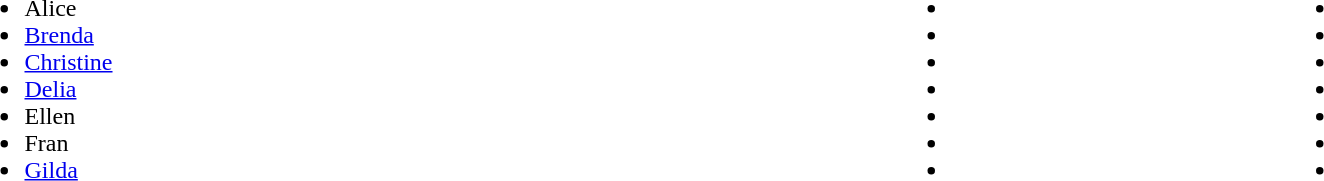<table width="90%">
<tr>
<td><br><ul><li>Alice</li><li><a href='#'>Brenda</a></li><li><a href='#'>Christine</a></li><li><a href='#'>Delia</a></li><li>Ellen</li><li>Fran</li><li><a href='#'>Gilda</a></li></ul></td>
<td><br><ul><li></li><li></li><li></li><li></li><li></li><li></li><li></li></ul></td>
<td><br><ul><li></li><li></li><li></li><li></li><li></li><li></li><li></li></ul></td>
</tr>
</table>
